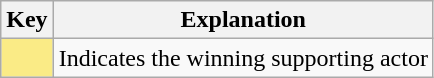<table class="wikitable">
<tr>
<th scope="col" width=%>Key</th>
<th scope="col" width=%>Explanation</th>
</tr>
<tr>
<td style="background:#FAEB86"></td>
<td>Indicates the winning supporting actor</td>
</tr>
</table>
